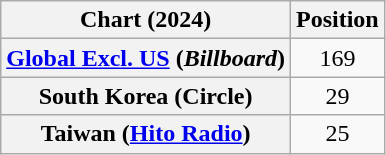<table class="wikitable sortable plainrowheaders" style="text-align:center">
<tr>
<th scope="col">Chart (2024)</th>
<th scope="col">Position</th>
</tr>
<tr>
<th scope="row"><a href='#'>Global Excl. US</a> (<em>Billboard</em>)</th>
<td>169</td>
</tr>
<tr>
<th scope="row">South Korea (Circle)</th>
<td>29</td>
</tr>
<tr>
<th scope="row">Taiwan (<a href='#'>Hito Radio</a>)</th>
<td style="text-align:center;">25</td>
</tr>
</table>
